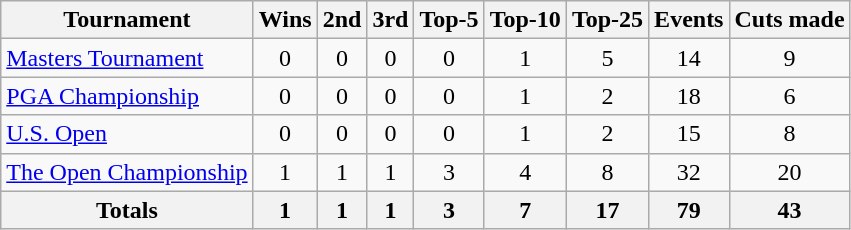<table class=wikitable style=text-align:center>
<tr>
<th>Tournament</th>
<th>Wins</th>
<th>2nd</th>
<th>3rd</th>
<th>Top-5</th>
<th>Top-10</th>
<th>Top-25</th>
<th>Events</th>
<th>Cuts made</th>
</tr>
<tr>
<td align=left><a href='#'>Masters Tournament</a></td>
<td>0</td>
<td>0</td>
<td>0</td>
<td>0</td>
<td>1</td>
<td>5</td>
<td>14</td>
<td>9</td>
</tr>
<tr>
<td align=left><a href='#'>PGA Championship</a></td>
<td>0</td>
<td>0</td>
<td>0</td>
<td>0</td>
<td>1</td>
<td>2</td>
<td>18</td>
<td>6</td>
</tr>
<tr>
<td align=left><a href='#'>U.S. Open</a></td>
<td>0</td>
<td>0</td>
<td>0</td>
<td>0</td>
<td>1</td>
<td>2</td>
<td>15</td>
<td>8</td>
</tr>
<tr>
<td align=left><a href='#'>The Open Championship</a></td>
<td>1</td>
<td>1</td>
<td>1</td>
<td>3</td>
<td>4</td>
<td>8</td>
<td>32</td>
<td>20</td>
</tr>
<tr>
<th>Totals</th>
<th>1</th>
<th>1</th>
<th>1</th>
<th>3</th>
<th>7</th>
<th>17</th>
<th>79</th>
<th>43</th>
</tr>
</table>
